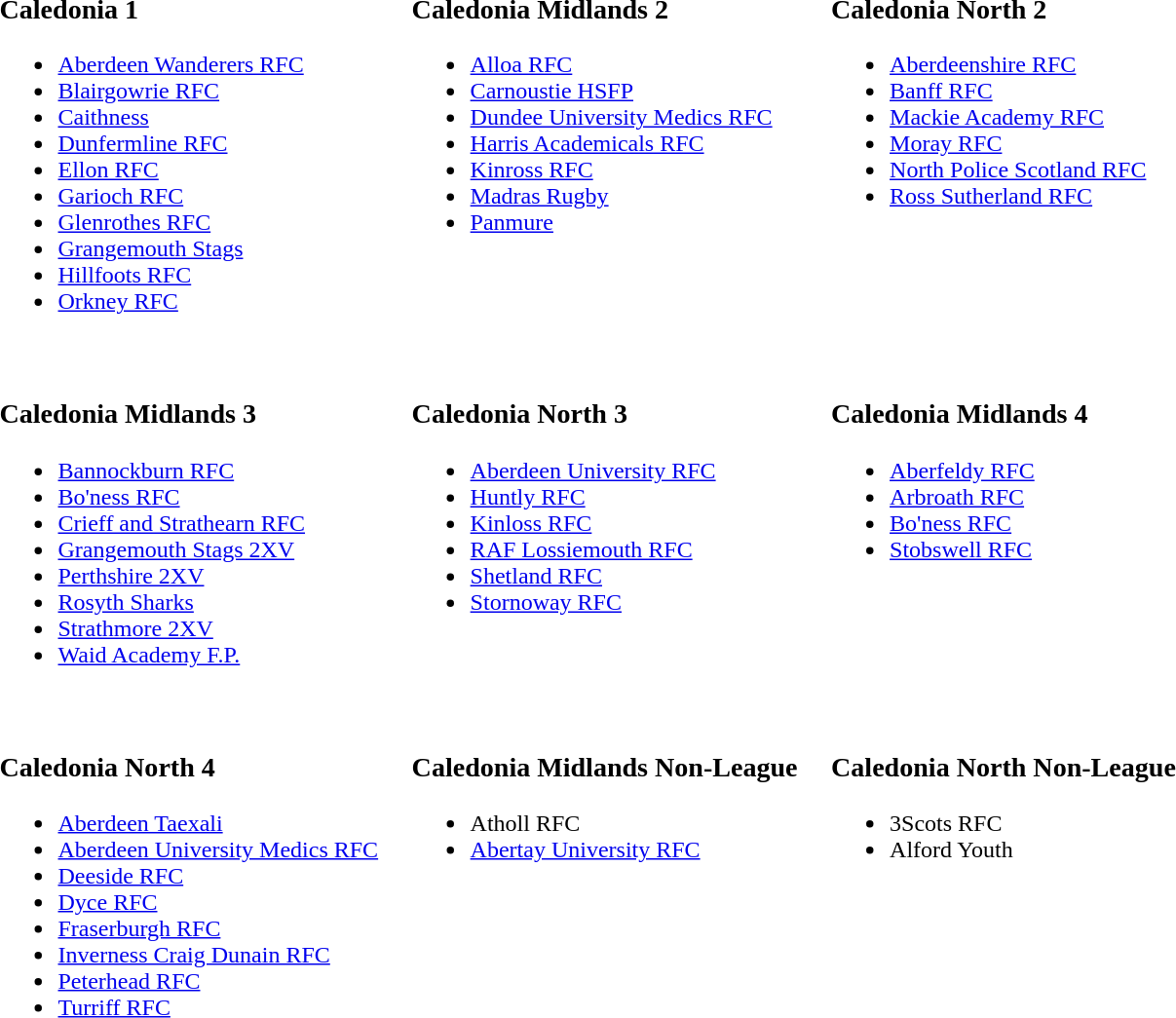<table>
<tr>
<td valign="top"><br><h3>Caledonia 1</h3><ul><li><a href='#'>Aberdeen Wanderers RFC</a></li><li><a href='#'>Blairgowrie RFC</a></li><li><a href='#'>Caithness</a></li><li><a href='#'>Dunfermline RFC</a></li><li><a href='#'>Ellon RFC</a></li><li><a href='#'>Garioch RFC</a></li><li><a href='#'>Glenrothes RFC</a></li><li><a href='#'>Grangemouth Stags</a></li><li><a href='#'>Hillfoots RFC</a></li><li><a href='#'>Orkney RFC</a></li></ul></td>
<td width="15"> </td>
<td valign="top"><br><h3>Caledonia Midlands 2</h3><ul><li><a href='#'>Alloa RFC</a></li><li><a href='#'>Carnoustie HSFP</a></li><li><a href='#'>Dundee University Medics RFC</a></li><li><a href='#'>Harris Academicals RFC</a></li><li><a href='#'>Kinross RFC</a></li><li><a href='#'>Madras Rugby</a></li><li><a href='#'>Panmure</a></li></ul></td>
<td width="15"> </td>
<td valign="top"><br><h3>Caledonia North 2</h3><ul><li><a href='#'>Aberdeenshire RFC</a></li><li><a href='#'>Banff RFC</a></li><li><a href='#'>Mackie Academy RFC</a></li><li><a href='#'>Moray RFC</a></li><li><a href='#'>North Police Scotland RFC</a></li><li><a href='#'>Ross Sutherland RFC</a></li></ul></td>
</tr>
<tr>
<td valign="top"><br><h3>Caledonia Midlands 3</h3><ul><li><a href='#'>Bannockburn RFC</a></li><li><a href='#'>Bo'ness RFC</a></li><li><a href='#'>Crieff and Strathearn RFC</a></li><li><a href='#'>Grangemouth Stags 2XV</a></li><li><a href='#'>Perthshire 2XV</a></li><li><a href='#'>Rosyth Sharks</a></li><li><a href='#'>Strathmore 2XV</a></li><li><a href='#'>Waid Academy F.P.</a></li></ul></td>
<td width="15"> </td>
<td valign="top"><br><h3>Caledonia North 3</h3><ul><li><a href='#'>Aberdeen University RFC</a></li><li><a href='#'>Huntly RFC</a></li><li><a href='#'>Kinloss RFC</a></li><li><a href='#'>RAF Lossiemouth RFC</a></li><li><a href='#'>Shetland RFC</a></li><li><a href='#'>Stornoway RFC</a></li></ul></td>
<td width="15"> </td>
<td valign="top"><br><h3>Caledonia Midlands 4</h3><ul><li><a href='#'>Aberfeldy RFC</a></li><li><a href='#'>Arbroath RFC</a></li><li><a href='#'>Bo'ness RFC</a></li><li><a href='#'>Stobswell RFC</a></li></ul></td>
</tr>
<tr>
<td valign="top"><br><h3>Caledonia North 4</h3><ul><li><a href='#'>Aberdeen Taexali</a></li><li><a href='#'>Aberdeen University Medics RFC</a></li><li><a href='#'>Deeside RFC</a></li><li><a href='#'>Dyce RFC</a></li><li><a href='#'>Fraserburgh RFC</a></li><li><a href='#'>Inverness Craig Dunain RFC</a></li><li><a href='#'>Peterhead RFC</a></li><li><a href='#'>Turriff RFC</a></li></ul></td>
<td width="15"> </td>
<td valign="top"><br><h3>Caledonia Midlands Non-League</h3><ul><li>Atholl RFC</li><li><a href='#'>Abertay University RFC</a></li></ul></td>
<td width="15"> </td>
<td valign="top"><br><h3>Caledonia North Non-League</h3><ul><li>3Scots RFC</li><li>Alford Youth</li></ul></td>
<td width="15"> </td>
<td valign="top"></td>
</tr>
</table>
